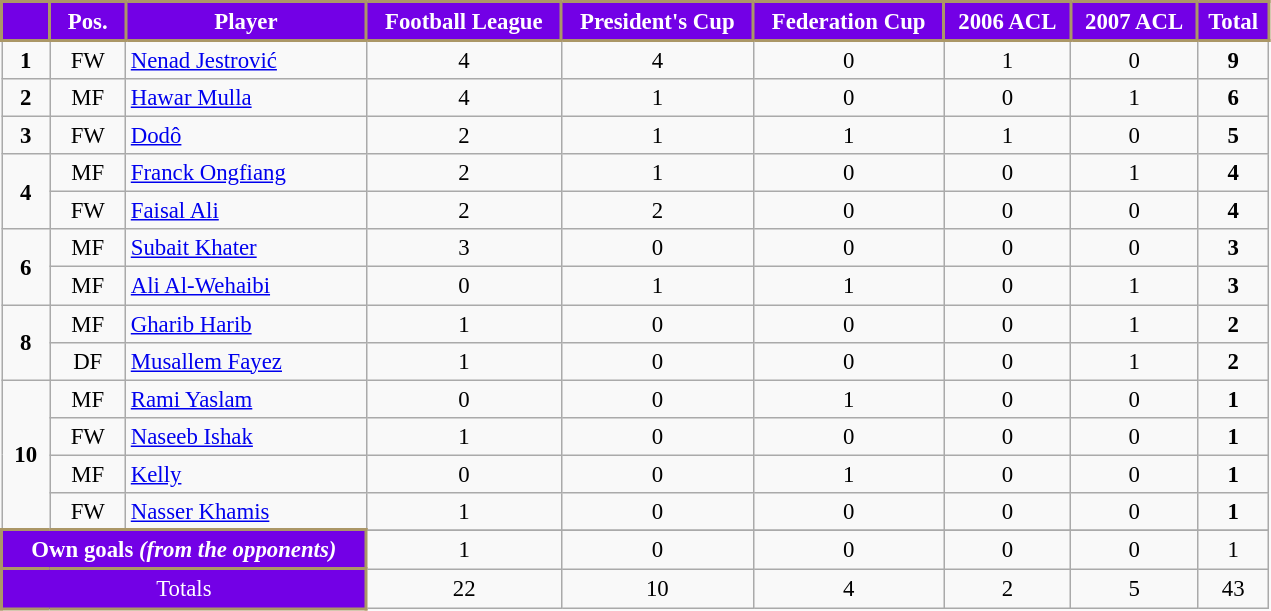<table class="wikitable" style="width:67%; text-align:center; font-size:95%;">
<tr>
<th style="color:#FFFFFF; background: #7300E6; border:2px solid #AB9767;"></th>
<th style="color:#FFFFFF; background: #7300E6; border:2px solid #AB9767;">Pos.</th>
<th style="color:#FFFFFF; background: #7300E6; border:2px solid #AB9767;">Player</th>
<th style="color:#FFFFFF; background: #7300E6; border:2px solid #AB9767;">Football League</th>
<th style="color:#FFFFFF; background: #7300E6; border:2px solid #AB9767;">President's Cup</th>
<th style="color:#FFFFFF; background: #7300E6; border:2px solid #AB9767;">Federation Cup</th>
<th style="color:#FFFFFF; background: #7300E6; border:2px solid #AB9767;">2006 ACL</th>
<th style="color:#FFFFFF; background: #7300E6; border:2px solid #AB9767;">2007 ACL</th>
<th style="color:#FFFFFF; background: #7300E6; border:2px solid #AB9767;">Total</th>
</tr>
<tr>
<td><strong>1</strong></td>
<td>FW</td>
<td align="left"> <a href='#'>Nenad Jestrović</a></td>
<td>4</td>
<td>4</td>
<td>0</td>
<td>1</td>
<td>0</td>
<td><strong>9</strong></td>
</tr>
<tr>
<td><strong>2</strong></td>
<td>MF</td>
<td align="left"> <a href='#'>Hawar Mulla</a></td>
<td>4</td>
<td>1</td>
<td>0</td>
<td>0</td>
<td>1</td>
<td><strong>6</strong></td>
</tr>
<tr>
<td><strong>3</strong></td>
<td>FW</td>
<td align="left"> <a href='#'>Dodô</a></td>
<td>2</td>
<td>1</td>
<td>1</td>
<td>1</td>
<td>0</td>
<td><strong>5</strong></td>
</tr>
<tr>
<td rowspan=2><strong>4</strong></td>
<td>MF</td>
<td align="left"> <a href='#'>Franck Ongfiang</a></td>
<td>2</td>
<td>1</td>
<td>0</td>
<td>0</td>
<td>1</td>
<td><strong>4</strong></td>
</tr>
<tr>
<td>FW</td>
<td align="left"> <a href='#'>Faisal Ali</a></td>
<td>2</td>
<td>2</td>
<td>0</td>
<td>0</td>
<td>0</td>
<td><strong>4</strong></td>
</tr>
<tr>
<td rowspan=2><strong>6</strong></td>
<td>MF</td>
<td align="left"> <a href='#'>Subait Khater</a></td>
<td>3</td>
<td>0</td>
<td>0</td>
<td>0</td>
<td>0</td>
<td><strong>3</strong></td>
</tr>
<tr>
<td>MF</td>
<td align="left"> <a href='#'>Ali Al-Wehaibi</a></td>
<td>0</td>
<td>1</td>
<td>1</td>
<td>0</td>
<td>1</td>
<td><strong>3</strong></td>
</tr>
<tr>
<td rowspan=2><strong>8</strong></td>
<td>MF</td>
<td align="left"> <a href='#'>Gharib Harib</a></td>
<td>1</td>
<td>0</td>
<td>0</td>
<td>0</td>
<td>1</td>
<td><strong>2</strong></td>
</tr>
<tr>
<td>DF</td>
<td align="left"> <a href='#'>Musallem Fayez</a></td>
<td>1</td>
<td>0</td>
<td>0</td>
<td>0</td>
<td>1</td>
<td><strong>2</strong></td>
</tr>
<tr>
<td rowspan=4><strong>10</strong></td>
<td>MF</td>
<td align="left"> <a href='#'>Rami Yaslam</a></td>
<td>0</td>
<td>0</td>
<td>1</td>
<td>0</td>
<td>0</td>
<td><strong>1</strong></td>
</tr>
<tr>
<td>FW</td>
<td align="left"> <a href='#'>Naseeb Ishak</a></td>
<td>1</td>
<td>0</td>
<td>0</td>
<td>0</td>
<td>0</td>
<td><strong>1</strong></td>
</tr>
<tr>
<td>MF</td>
<td align="left"> <a href='#'>Kelly</a></td>
<td>0</td>
<td>0</td>
<td>1</td>
<td>0</td>
<td>0</td>
<td><strong>1</strong></td>
</tr>
<tr>
<td>FW</td>
<td align="left"> <a href='#'>Nasser Khamis</a></td>
<td>1</td>
<td>0</td>
<td>0</td>
<td>0</td>
<td>0</td>
<td><strong>1</strong></td>
</tr>
<tr>
</tr>
<tr class="sortbottom">
<td style="color:#FFFFFF; background: #7300E6; border:2px solid #AB9767"; colspan=3><strong>Own goals <em>(from the opponents)<strong><em></td>
<td>1</td>
<td>0</td>
<td>0</td>
<td>0</td>
<td>0</td>
<td></strong>1<strong></td>
</tr>
<tr class="sortbottom">
<td style="color:#FFFFFF; background: #7300E6; border:2px solid #AB9767"; colspan=3></strong>Totals<strong></td>
<td></strong>22<strong></td>
<td></strong>10<strong></td>
<td></strong>4<strong></td>
<td></strong>2<strong></td>
<td></strong>5<strong></td>
<td></strong>43<strong></td>
</tr>
</table>
